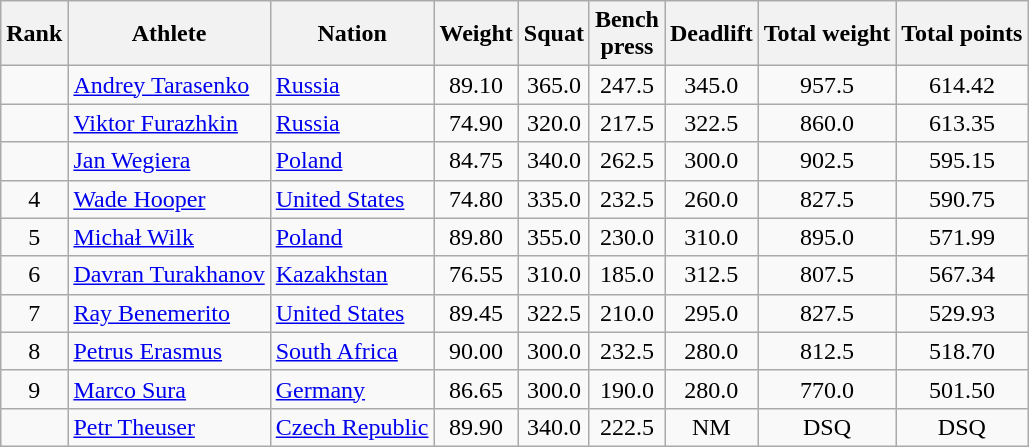<table class="wikitable sortable" style="text-align:center">
<tr>
<th>Rank</th>
<th>Athlete</th>
<th>Nation</th>
<th>Weight</th>
<th>Squat</th>
<th>Bench<br>press</th>
<th>Deadlift</th>
<th>Total weight</th>
<th>Total points</th>
</tr>
<tr>
<td></td>
<td align=left><a href='#'>Andrey Tarasenko</a></td>
<td align=left> <a href='#'>Russia</a></td>
<td>89.10</td>
<td>365.0</td>
<td>247.5</td>
<td>345.0</td>
<td>957.5</td>
<td>614.42</td>
</tr>
<tr>
<td></td>
<td align=left><a href='#'>Viktor Furazhkin</a></td>
<td align=left> <a href='#'>Russia</a></td>
<td>74.90</td>
<td>320.0</td>
<td>217.5</td>
<td>322.5</td>
<td>860.0</td>
<td>613.35</td>
</tr>
<tr>
<td></td>
<td align=left><a href='#'>Jan Wegiera</a></td>
<td align=left> <a href='#'>Poland</a></td>
<td>84.75</td>
<td>340.0</td>
<td>262.5</td>
<td>300.0</td>
<td>902.5</td>
<td>595.15</td>
</tr>
<tr>
<td>4</td>
<td align=left><a href='#'>Wade Hooper</a></td>
<td align=left> <a href='#'>United States</a></td>
<td>74.80</td>
<td>335.0</td>
<td>232.5</td>
<td>260.0</td>
<td>827.5</td>
<td>590.75</td>
</tr>
<tr>
<td>5</td>
<td align=left><a href='#'>Michał Wilk</a></td>
<td align=left> <a href='#'>Poland</a></td>
<td>89.80</td>
<td>355.0</td>
<td>230.0</td>
<td>310.0</td>
<td>895.0</td>
<td>571.99</td>
</tr>
<tr>
<td>6</td>
<td align=left><a href='#'>Davran Turakhanov</a></td>
<td align=left> <a href='#'>Kazakhstan</a></td>
<td>76.55</td>
<td>310.0</td>
<td>185.0</td>
<td>312.5</td>
<td>807.5</td>
<td>567.34</td>
</tr>
<tr>
<td>7</td>
<td align=left><a href='#'>Ray Benemerito</a></td>
<td align=left> <a href='#'>United States</a></td>
<td>89.45</td>
<td>322.5</td>
<td>210.0</td>
<td>295.0</td>
<td>827.5</td>
<td>529.93</td>
</tr>
<tr>
<td>8</td>
<td align=left><a href='#'>Petrus Erasmus</a></td>
<td align=left> <a href='#'>South Africa</a></td>
<td>90.00</td>
<td>300.0</td>
<td>232.5</td>
<td>280.0</td>
<td>812.5</td>
<td>518.70</td>
</tr>
<tr>
<td>9</td>
<td align=left><a href='#'>Marco Sura</a></td>
<td align=left> <a href='#'>Germany</a></td>
<td>86.65</td>
<td>300.0</td>
<td>190.0</td>
<td>280.0</td>
<td>770.0</td>
<td>501.50</td>
</tr>
<tr>
<td></td>
<td align=left><a href='#'>Petr Theuser</a></td>
<td align=left> <a href='#'>Czech Republic</a></td>
<td>89.90</td>
<td>340.0</td>
<td>222.5</td>
<td>NM</td>
<td>DSQ</td>
<td>DSQ</td>
</tr>
</table>
